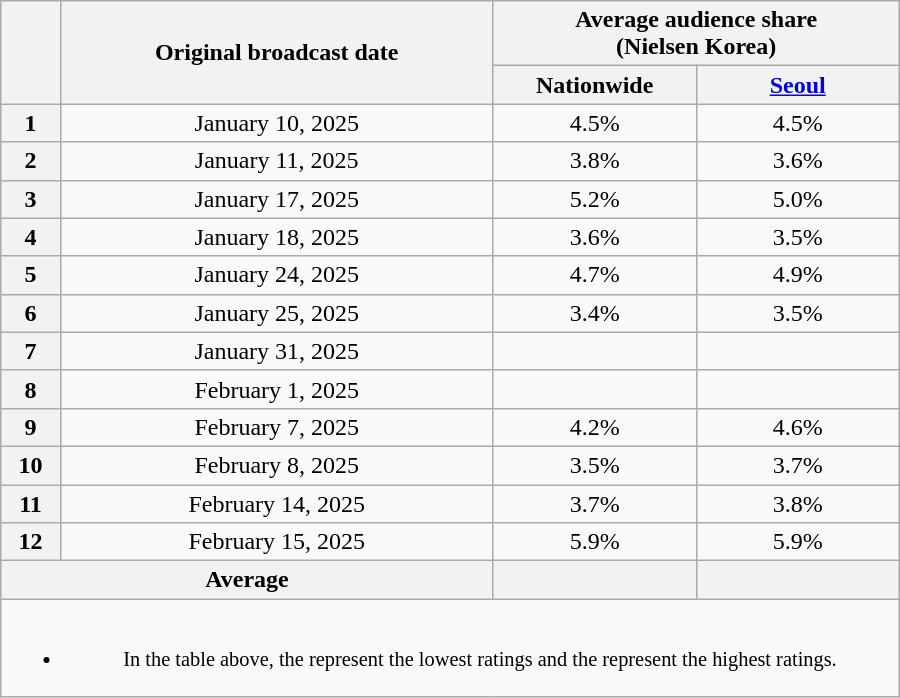<table class="wikitable" style="margin-left:auto; margin-right:auto; width:600px; text-align:center">
<tr>
<th scope="col" rowspan="2"></th>
<th scope="col" rowspan="2">Original broadcast date</th>
<th scope="col" colspan="2">Average audience share<br>(Nielsen Korea)</th>
</tr>
<tr>
<th scope="col" style="width:8em">Nationwide</th>
<th scope="col" style="width:8em"><a href='#'>Seoul</a></th>
</tr>
<tr>
<th scope="row">1</th>
<td>January 10, 2025</td>
<td>4.5% </td>
<td>4.5% </td>
</tr>
<tr>
<th scope="row">2</th>
<td>January 11, 2025</td>
<td>3.8% </td>
<td>3.6% </td>
</tr>
<tr>
<th scope="row">3</th>
<td>January 17, 2025</td>
<td>5.2% </td>
<td>5.0% </td>
</tr>
<tr>
<th scope="row">4</th>
<td>January 18, 2025</td>
<td>3.6% </td>
<td>3.5% </td>
</tr>
<tr>
<th scope="row">5</th>
<td>January 24, 2025</td>
<td>4.7% </td>
<td>4.9% </td>
</tr>
<tr>
<th scope="row">6</th>
<td>January 25, 2025</td>
<td>3.4% </td>
<td>3.5% </td>
</tr>
<tr>
<th scope="row">7</th>
<td>January 31, 2025</td>
<td><strong></strong> </td>
<td><strong></strong> </td>
</tr>
<tr>
<th scope="row">8</th>
<td>February 1, 2025</td>
<td><strong></strong> </td>
<td><strong></strong> </td>
</tr>
<tr>
<th scope="row">9</th>
<td>February 7, 2025</td>
<td>4.2% </td>
<td>4.6% </td>
</tr>
<tr>
<th scope="row">10</th>
<td>February 8, 2025</td>
<td>3.5% </td>
<td>3.7% </td>
</tr>
<tr>
<th scope="row">11</th>
<td>February 14, 2025</td>
<td>3.7% </td>
<td>3.8% </td>
</tr>
<tr>
<th scope="row">12</th>
<td>February 15, 2025</td>
<td>5.9% </td>
<td>5.9% </td>
</tr>
<tr>
<th scope="col" colspan="2">Average</th>
<th scope="col"></th>
<th scope="col"></th>
</tr>
<tr>
<td colspan="5" style="font-size:85%"><br><ul><li>In the table above, the <strong></strong> represent the lowest ratings and the <strong></strong> represent the highest ratings.</li></ul></td>
</tr>
</table>
